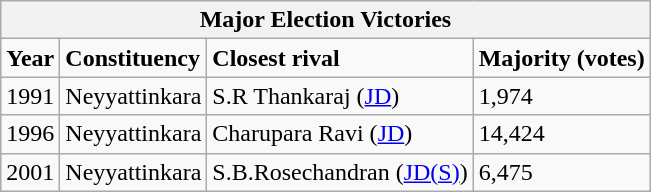<table class="wikitable" id="toc" : left; margin-left: 2em; width: 40%; font-size: 90%;" cellspacing="3">
<tr>
<th colspan="4"><strong>Major Election Victories</strong></th>
</tr>
<tr>
<td><strong>Year</strong></td>
<td><strong>Constituency</strong></td>
<td><strong>Closest rival</strong></td>
<td><strong>Majority (votes)</strong></td>
</tr>
<tr>
<td>1991</td>
<td>Neyyattinkara</td>
<td>S.R Thankaraj (<a href='#'>JD</a>)</td>
<td>1,974</td>
</tr>
<tr>
<td>1996</td>
<td>Neyyattinkara</td>
<td>Charupara Ravi (<a href='#'>JD</a>)</td>
<td>14,424</td>
</tr>
<tr>
<td>2001</td>
<td>Neyyattinkara</td>
<td>S.B.Rosechandran (<a href='#'>JD(S)</a>)</td>
<td>6,475</td>
</tr>
</table>
